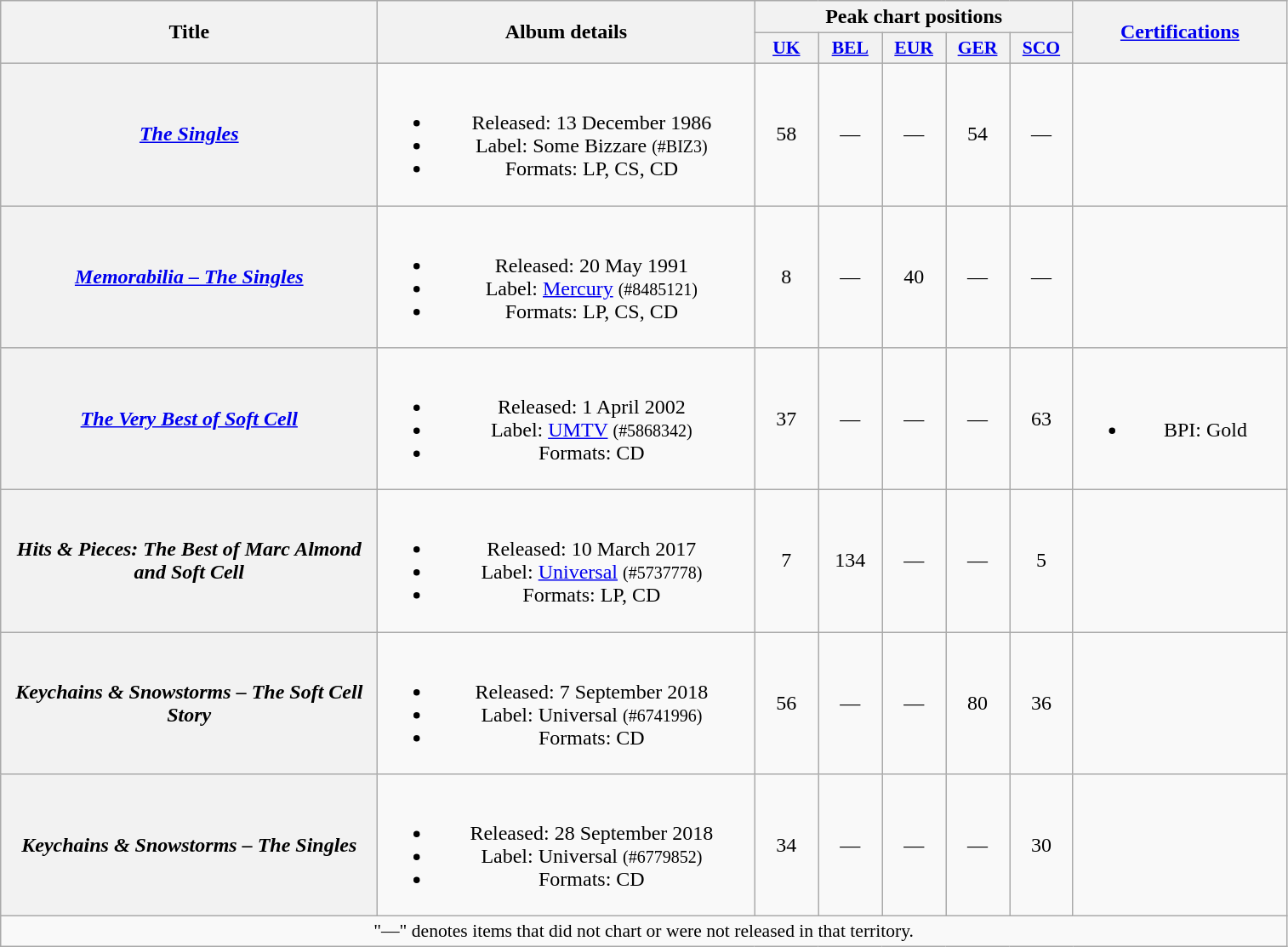<table class="wikitable plainrowheaders" style="text-align:center;">
<tr>
<th scope="col" rowspan="2" style="width:18em;">Title</th>
<th scope="col" rowspan="2" style="width:18em;">Album details</th>
<th scope="col" colspan="5">Peak chart positions</th>
<th scope="col" rowspan="2" style="width:10em;"><a href='#'>Certifications</a></th>
</tr>
<tr>
<th style="width:3em;font-size:90%;"><a href='#'>UK</a><br></th>
<th style="width:3em;font-size:90%;"><a href='#'>BEL</a><br></th>
<th style="width:3em;font-size:90%;"><a href='#'>EUR</a><br></th>
<th style="width:3em;font-size:90%;"><a href='#'>GER</a><br></th>
<th style="width:3em;font-size:90%;"><a href='#'>SCO</a><br></th>
</tr>
<tr>
<th scope="row"><em><a href='#'>The Singles</a></em></th>
<td><br><ul><li>Released: 13 December 1986</li><li>Label: Some Bizzare <small>(#BIZ3)</small></li><li>Formats: LP, CS, CD</li></ul></td>
<td>58</td>
<td>—</td>
<td>—</td>
<td>54</td>
<td>—</td>
<td></td>
</tr>
<tr>
<th scope="row"><em><a href='#'>Memorabilia – The Singles</a></em></th>
<td><br><ul><li>Released: 20 May 1991</li><li>Label: <a href='#'>Mercury</a> <small>(#8485121)</small></li><li>Formats: LP, CS, CD</li></ul></td>
<td>8</td>
<td>—</td>
<td>40</td>
<td>—</td>
<td>—</td>
<td></td>
</tr>
<tr>
<th scope="row"><em><a href='#'>The Very Best of Soft Cell</a></em></th>
<td><br><ul><li>Released: 1 April 2002</li><li>Label: <a href='#'>UMTV</a> <small>(#5868342)</small></li><li>Formats: CD</li></ul></td>
<td>37</td>
<td>—</td>
<td>—</td>
<td>—</td>
<td>63</td>
<td><br><ul><li>BPI: Gold</li></ul></td>
</tr>
<tr>
<th scope="row"><em>Hits & Pieces: The Best of Marc Almond and Soft Cell</em></th>
<td><br><ul><li>Released: 10 March 2017</li><li>Label: <a href='#'>Universal</a> <small>(#5737778)</small></li><li>Formats: LP, CD</li></ul></td>
<td>7</td>
<td>134</td>
<td>—</td>
<td>—</td>
<td>5</td>
<td></td>
</tr>
<tr>
<th scope="row"><em>Keychains & Snowstorms – The Soft Cell Story</em></th>
<td><br><ul><li>Released: 7 September 2018</li><li>Label: Universal <small>(#6741996)</small></li><li>Formats: CD</li></ul></td>
<td>56</td>
<td>—</td>
<td>—</td>
<td>80</td>
<td>36</td>
<td></td>
</tr>
<tr>
<th scope="row"><em>Keychains & Snowstorms – The Singles</em></th>
<td><br><ul><li>Released: 28 September 2018</li><li>Label: Universal <small>(#6779852)</small></li><li>Formats: CD</li></ul></td>
<td>34</td>
<td>—</td>
<td>—</td>
<td>—</td>
<td>30</td>
<td></td>
</tr>
<tr>
<td align="center" colspan="15" style="font-size:90%">"—" denotes items that did not chart or were not released in that territory.</td>
</tr>
</table>
